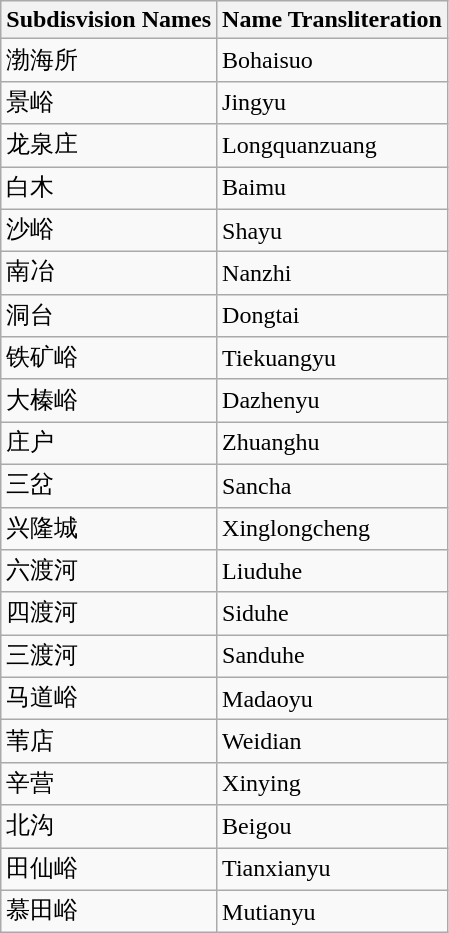<table class="wikitable sortable">
<tr>
<th>Subdisvision Names</th>
<th>Name Transliteration</th>
</tr>
<tr>
<td>渤海所</td>
<td>Bohaisuo</td>
</tr>
<tr>
<td>景峪</td>
<td>Jingyu</td>
</tr>
<tr>
<td>龙泉庄</td>
<td>Longquanzuang</td>
</tr>
<tr>
<td>白木</td>
<td>Baimu</td>
</tr>
<tr>
<td>沙峪</td>
<td>Shayu</td>
</tr>
<tr>
<td>南冶</td>
<td>Nanzhi</td>
</tr>
<tr>
<td>洞台</td>
<td>Dongtai</td>
</tr>
<tr>
<td>铁矿峪</td>
<td>Tiekuangyu</td>
</tr>
<tr>
<td>大榛峪</td>
<td>Dazhenyu</td>
</tr>
<tr>
<td>庄户</td>
<td>Zhuanghu</td>
</tr>
<tr>
<td>三岔</td>
<td>Sancha</td>
</tr>
<tr>
<td>兴隆城</td>
<td>Xinglongcheng</td>
</tr>
<tr>
<td>六渡河</td>
<td>Liuduhe</td>
</tr>
<tr>
<td>四渡河</td>
<td>Siduhe</td>
</tr>
<tr>
<td>三渡河</td>
<td>Sanduhe</td>
</tr>
<tr>
<td>马道峪</td>
<td>Madaoyu</td>
</tr>
<tr>
<td>苇店</td>
<td>Weidian</td>
</tr>
<tr>
<td>辛营</td>
<td>Xinying</td>
</tr>
<tr>
<td>北沟</td>
<td>Beigou</td>
</tr>
<tr>
<td>田仙峪</td>
<td>Tianxianyu</td>
</tr>
<tr>
<td>慕田峪</td>
<td>Mutianyu</td>
</tr>
</table>
